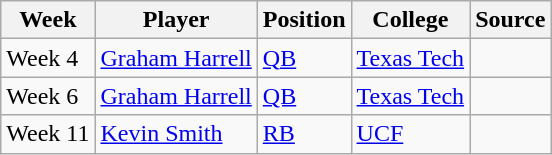<table class="wikitable">
<tr>
<th>Week</th>
<th>Player</th>
<th>Position</th>
<th>College</th>
<th>Source</th>
</tr>
<tr>
<td>Week 4</td>
<td><a href='#'>Graham Harrell</a></td>
<td><a href='#'>QB</a></td>
<td><a href='#'>Texas Tech</a></td>
<td></td>
</tr>
<tr>
<td>Week 6</td>
<td><a href='#'>Graham Harrell</a></td>
<td><a href='#'>QB</a></td>
<td><a href='#'>Texas Tech</a></td>
<td></td>
</tr>
<tr>
<td>Week 11</td>
<td><a href='#'>Kevin Smith</a></td>
<td><a href='#'>RB</a></td>
<td><a href='#'>UCF</a></td>
<td></td>
</tr>
</table>
